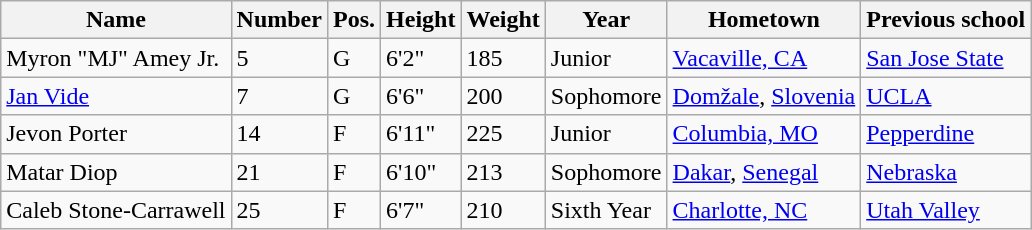<table class="wikitable sortable" border="1">
<tr>
<th>Name</th>
<th>Number</th>
<th>Pos.</th>
<th>Height</th>
<th>Weight</th>
<th>Year</th>
<th>Hometown</th>
<th class="unsortable">Previous school</th>
</tr>
<tr>
<td>Myron "MJ" Amey Jr.</td>
<td>5</td>
<td>G</td>
<td>6'2"</td>
<td>185</td>
<td> Junior</td>
<td><a href='#'>Vacaville, CA</a></td>
<td><a href='#'>San Jose State</a></td>
</tr>
<tr>
<td><a href='#'>Jan Vide</a></td>
<td>7</td>
<td>G</td>
<td>6'6"</td>
<td>200</td>
<td>Sophomore</td>
<td><a href='#'>Domžale</a>, <a href='#'>Slovenia</a></td>
<td><a href='#'>UCLA</a></td>
</tr>
<tr>
<td>Jevon Porter</td>
<td>14</td>
<td>F</td>
<td>6'11"</td>
<td>225</td>
<td>Junior</td>
<td><a href='#'>Columbia, MO</a></td>
<td><a href='#'>Pepperdine</a></td>
</tr>
<tr>
<td>Matar Diop</td>
<td>21</td>
<td>F</td>
<td>6'10"</td>
<td>213</td>
<td>Sophomore</td>
<td><a href='#'>Dakar</a>, <a href='#'>Senegal</a></td>
<td><a href='#'>Nebraska</a></td>
</tr>
<tr>
<td>Caleb Stone-Carrawell</td>
<td>25</td>
<td>F</td>
<td>6'7"</td>
<td>210</td>
<td>Sixth Year</td>
<td><a href='#'>Charlotte, NC</a></td>
<td><a href='#'>Utah Valley</a></td>
</tr>
</table>
